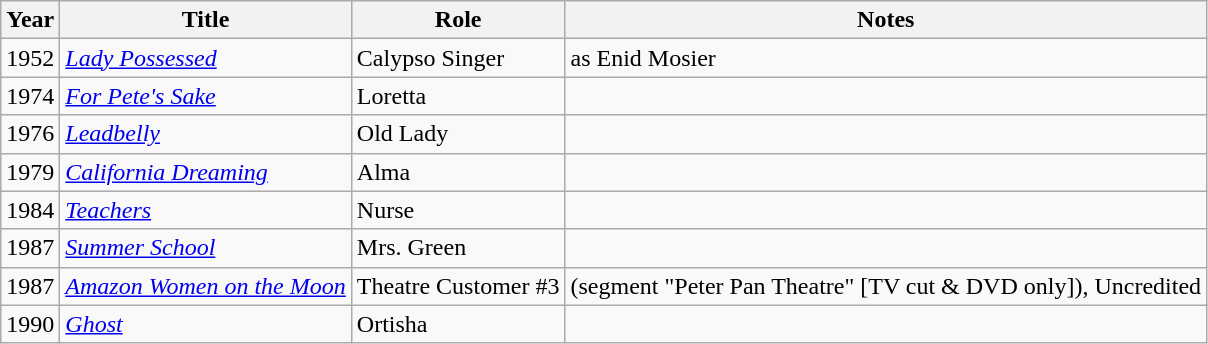<table class="wikitable sortable">
<tr>
<th>Year</th>
<th>Title</th>
<th>Role</th>
<th class="unsortable">Notes</th>
</tr>
<tr>
<td>1952</td>
<td><em><a href='#'>Lady Possessed</a></em></td>
<td>Calypso Singer</td>
<td>as Enid Mosier</td>
</tr>
<tr>
<td>1974</td>
<td><em><a href='#'>For Pete's Sake</a></em></td>
<td>Loretta</td>
<td></td>
</tr>
<tr>
<td>1976</td>
<td><em><a href='#'>Leadbelly</a></em></td>
<td>Old Lady</td>
<td></td>
</tr>
<tr>
<td>1979</td>
<td><em><a href='#'>California Dreaming</a></em></td>
<td>Alma</td>
<td></td>
</tr>
<tr>
<td>1984</td>
<td><em><a href='#'>Teachers</a></em></td>
<td>Nurse</td>
<td></td>
</tr>
<tr>
<td>1987</td>
<td><em><a href='#'>Summer School</a></em></td>
<td>Mrs. Green</td>
<td></td>
</tr>
<tr>
<td>1987</td>
<td><em><a href='#'>Amazon Women on the Moon</a></em></td>
<td>Theatre Customer #3</td>
<td>(segment "Peter Pan Theatre" [TV cut & DVD only]), Uncredited</td>
</tr>
<tr>
<td>1990</td>
<td><em><a href='#'>Ghost</a></em></td>
<td>Ortisha</td>
<td></td>
</tr>
</table>
